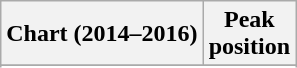<table class="wikitable sortable plainrowheaders">
<tr>
<th scope="col">Chart (2014–2016)</th>
<th scope="col">Peak<br>position</th>
</tr>
<tr>
</tr>
<tr>
</tr>
<tr>
</tr>
<tr>
</tr>
<tr>
</tr>
<tr>
</tr>
<tr>
</tr>
<tr>
</tr>
<tr>
</tr>
<tr>
</tr>
<tr>
</tr>
<tr>
</tr>
<tr>
</tr>
<tr>
</tr>
<tr>
</tr>
<tr>
</tr>
<tr>
</tr>
<tr>
</tr>
<tr>
</tr>
<tr>
</tr>
</table>
